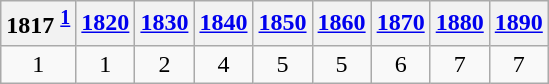<table class=wikitable style="text-align:center">
<tr>
<th>1817 <sup><a href='#'>1</a></sup></th>
<th><a href='#'>1820</a></th>
<th><a href='#'>1830</a></th>
<th><a href='#'>1840</a></th>
<th><a href='#'>1850</a></th>
<th><a href='#'>1860</a></th>
<th><a href='#'>1870</a></th>
<th><a href='#'>1880</a></th>
<th><a href='#'>1890</a></th>
</tr>
<tr>
<td>1</td>
<td>1</td>
<td>2</td>
<td>4</td>
<td>5</td>
<td>5</td>
<td>6</td>
<td>7</td>
<td>7</td>
</tr>
</table>
